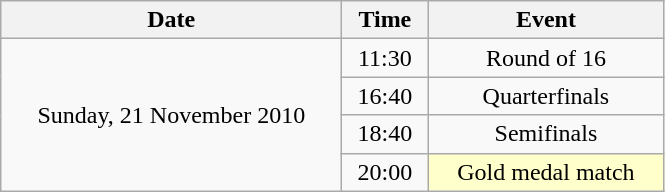<table class = "wikitable" style="text-align:center;">
<tr>
<th width=220>Date</th>
<th width=50>Time</th>
<th width=150>Event</th>
</tr>
<tr>
<td rowspan=4>Sunday, 21 November 2010</td>
<td>11:30</td>
<td>Round of 16</td>
</tr>
<tr>
<td>16:40</td>
<td>Quarterfinals</td>
</tr>
<tr>
<td>18:40</td>
<td>Semifinals</td>
</tr>
<tr>
<td>20:00</td>
<td bgcolor=ffffcc>Gold medal match</td>
</tr>
</table>
